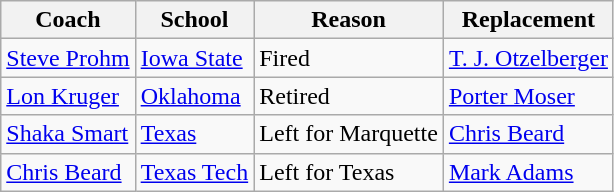<table class="wikitable">
<tr>
<th>Coach</th>
<th>School</th>
<th>Reason</th>
<th>Replacement</th>
</tr>
<tr>
<td><a href='#'>Steve Prohm</a></td>
<td><a href='#'>Iowa State</a></td>
<td>Fired</td>
<td><a href='#'>T. J. Otzelberger</a></td>
</tr>
<tr>
<td><a href='#'>Lon Kruger</a></td>
<td><a href='#'>Oklahoma</a></td>
<td>Retired</td>
<td><a href='#'>Porter Moser</a></td>
</tr>
<tr>
<td><a href='#'>Shaka Smart</a></td>
<td><a href='#'>Texas</a></td>
<td>Left for Marquette</td>
<td><a href='#'>Chris Beard</a></td>
</tr>
<tr>
<td><a href='#'>Chris Beard</a></td>
<td><a href='#'>Texas Tech</a></td>
<td>Left for Texas</td>
<td><a href='#'>Mark Adams</a></td>
</tr>
</table>
